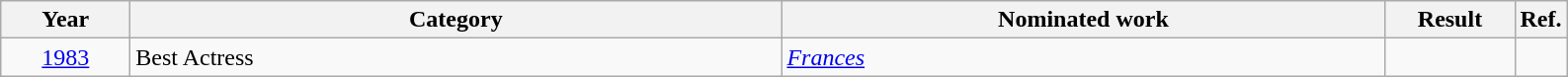<table class=wikitable>
<tr>
<th scope="col" style="width:5em;">Year</th>
<th scope="col" style="width:27em;">Category</th>
<th scope="col" style="width:25em;">Nominated work</th>
<th scope="col" style="width:5em;">Result</th>
<th>Ref.</th>
</tr>
<tr>
<td style="text-align:center;"><a href='#'>1983</a></td>
<td>Best Actress</td>
<td><em><a href='#'>Frances</a></em></td>
<td></td>
<td align=center></td>
</tr>
</table>
